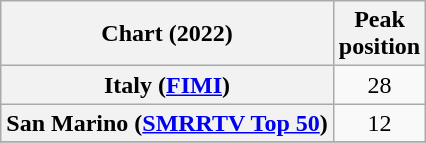<table class="wikitable sortable plainrowheaders" style="text-align:center;">
<tr>
<th>Chart (2022)</th>
<th>Peak<br>position</th>
</tr>
<tr>
<th scope="row">Italy (<a href='#'>FIMI</a>)</th>
<td>28</td>
</tr>
<tr>
<th scope="row">San Marino (<a href='#'>SMRRTV Top 50</a>)</th>
<td>12</td>
</tr>
<tr>
</tr>
</table>
